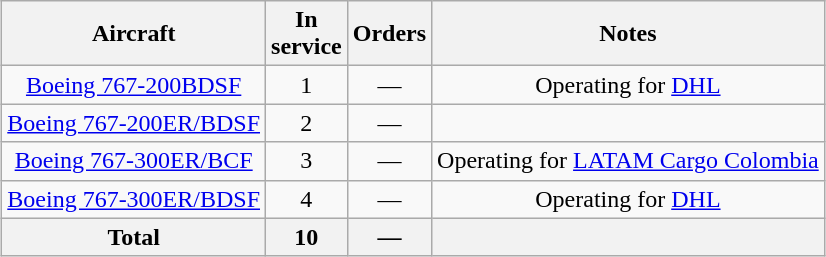<table class="wikitable" style="text-align:center; margin:0.5em auto">
<tr>
<th>Aircraft</th>
<th>In<br>service</th>
<th>Orders</th>
<th>Notes</th>
</tr>
<tr>
<td><a href='#'>Boeing 767-200BDSF</a></td>
<td>1</td>
<td>—</td>
<td>Operating for <a href='#'>DHL</a></td>
</tr>
<tr>
<td><a href='#'>Boeing 767-200ER/BDSF</a></td>
<td>2</td>
<td>—</td>
<td></td>
</tr>
<tr>
<td><a href='#'>Boeing 767-300ER/BCF</a></td>
<td>3</td>
<td>—</td>
<td>Operating for <a href='#'>LATAM Cargo Colombia</a></td>
</tr>
<tr>
<td><a href='#'>Boeing 767-300ER/BDSF</a></td>
<td>4</td>
<td>—</td>
<td>Operating for <a href='#'>DHL</a></td>
</tr>
<tr>
<th>Total</th>
<th>10</th>
<th>—</th>
<th></th>
</tr>
</table>
